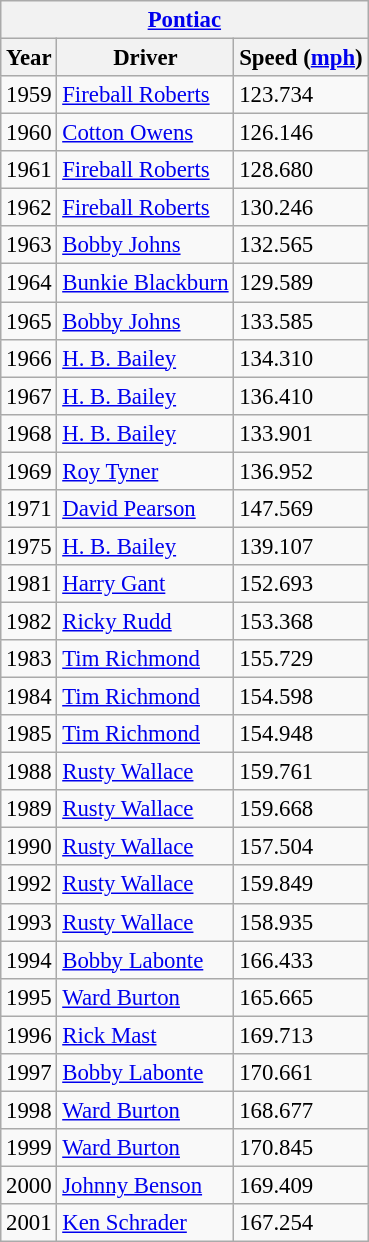<table class="wikitable" style="font-size: 95%;">
<tr>
<th colspan=3><a href='#'>Pontiac</a></th>
</tr>
<tr>
<th>Year</th>
<th>Driver</th>
<th>Speed (<a href='#'>mph</a>)</th>
</tr>
<tr>
<td>1959</td>
<td><a href='#'>Fireball Roberts</a></td>
<td>123.734</td>
</tr>
<tr>
<td>1960</td>
<td><a href='#'>Cotton Owens</a></td>
<td>126.146</td>
</tr>
<tr>
<td>1961</td>
<td><a href='#'>Fireball Roberts</a></td>
<td>128.680</td>
</tr>
<tr>
<td>1962</td>
<td><a href='#'>Fireball Roberts</a></td>
<td>130.246</td>
</tr>
<tr>
<td>1963</td>
<td><a href='#'>Bobby Johns</a></td>
<td>132.565</td>
</tr>
<tr>
<td>1964</td>
<td><a href='#'>Bunkie Blackburn</a></td>
<td>129.589</td>
</tr>
<tr>
<td>1965</td>
<td><a href='#'>Bobby Johns</a></td>
<td>133.585</td>
</tr>
<tr>
<td>1966</td>
<td><a href='#'>H. B. Bailey</a></td>
<td>134.310</td>
</tr>
<tr>
<td>1967</td>
<td><a href='#'>H. B. Bailey</a></td>
<td>136.410</td>
</tr>
<tr>
<td>1968</td>
<td><a href='#'>H. B. Bailey</a></td>
<td>133.901</td>
</tr>
<tr>
<td>1969</td>
<td><a href='#'>Roy Tyner</a></td>
<td>136.952</td>
</tr>
<tr>
<td>1971</td>
<td><a href='#'>David Pearson</a></td>
<td>147.569</td>
</tr>
<tr>
<td>1975</td>
<td><a href='#'>H. B. Bailey</a></td>
<td>139.107</td>
</tr>
<tr>
<td>1981</td>
<td><a href='#'>Harry Gant</a></td>
<td>152.693</td>
</tr>
<tr>
<td>1982</td>
<td><a href='#'>Ricky Rudd</a></td>
<td>153.368</td>
</tr>
<tr>
<td>1983</td>
<td><a href='#'>Tim Richmond</a></td>
<td>155.729</td>
</tr>
<tr>
<td>1984</td>
<td><a href='#'>Tim Richmond</a></td>
<td>154.598</td>
</tr>
<tr>
<td>1985</td>
<td><a href='#'>Tim Richmond</a></td>
<td>154.948</td>
</tr>
<tr>
<td>1988</td>
<td><a href='#'>Rusty Wallace</a></td>
<td>159.761</td>
</tr>
<tr>
<td>1989</td>
<td><a href='#'>Rusty Wallace</a></td>
<td>159.668</td>
</tr>
<tr>
<td>1990</td>
<td><a href='#'>Rusty Wallace</a></td>
<td>157.504</td>
</tr>
<tr>
<td>1992</td>
<td><a href='#'>Rusty Wallace</a></td>
<td>159.849</td>
</tr>
<tr>
<td>1993</td>
<td><a href='#'>Rusty Wallace</a></td>
<td>158.935</td>
</tr>
<tr>
<td>1994</td>
<td><a href='#'>Bobby Labonte</a></td>
<td>166.433</td>
</tr>
<tr>
<td>1995</td>
<td><a href='#'>Ward Burton</a></td>
<td>165.665</td>
</tr>
<tr>
<td>1996</td>
<td><a href='#'>Rick Mast</a></td>
<td>169.713</td>
</tr>
<tr>
<td>1997</td>
<td><a href='#'>Bobby Labonte</a></td>
<td>170.661</td>
</tr>
<tr>
<td>1998</td>
<td><a href='#'>Ward Burton</a></td>
<td>168.677</td>
</tr>
<tr>
<td>1999</td>
<td><a href='#'>Ward Burton</a></td>
<td>170.845</td>
</tr>
<tr>
<td>2000</td>
<td><a href='#'>Johnny Benson</a></td>
<td>169.409</td>
</tr>
<tr>
<td>2001</td>
<td><a href='#'>Ken Schrader</a></td>
<td>167.254</td>
</tr>
</table>
